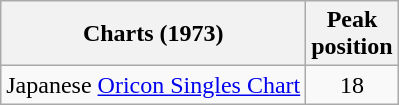<table class="wikitable">
<tr>
<th>Charts (1973)</th>
<th>Peak<br>position</th>
</tr>
<tr>
<td>Japanese <a href='#'>Oricon Singles Chart</a></td>
<td align="center">18</td>
</tr>
</table>
